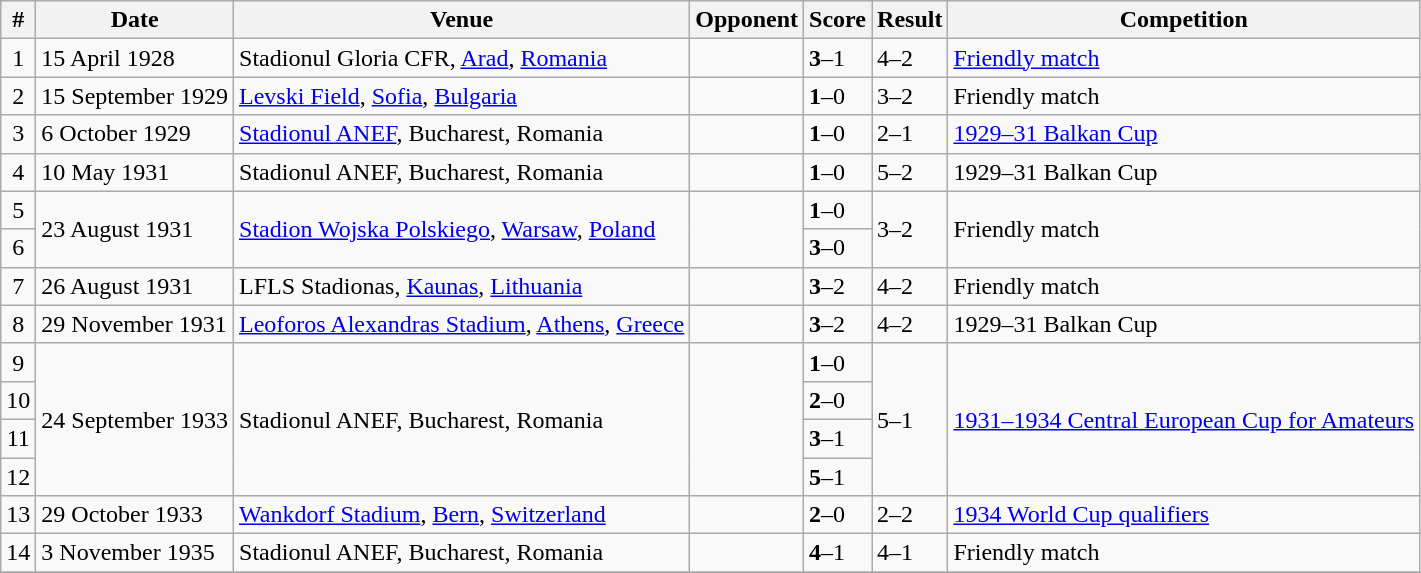<table class="wikitable sortable">
<tr>
<th>#</th>
<th>Date</th>
<th>Venue</th>
<th>Opponent</th>
<th>Score</th>
<th>Result</th>
<th>Competition</th>
</tr>
<tr>
<td align="center">1</td>
<td>15 April 1928</td>
<td>Stadionul Gloria CFR, <a href='#'>Arad</a>, <a href='#'>Romania</a></td>
<td></td>
<td><strong>3</strong>–1</td>
<td>4–2</td>
<td><a href='#'>Friendly match</a></td>
</tr>
<tr>
<td align="center">2</td>
<td>15 September 1929</td>
<td><a href='#'>Levski Field</a>, <a href='#'>Sofia</a>, <a href='#'>Bulgaria</a></td>
<td></td>
<td><strong>1</strong>–0</td>
<td>3–2</td>
<td>Friendly match</td>
</tr>
<tr>
<td align="center">3</td>
<td>6 October 1929</td>
<td><a href='#'>Stadionul ANEF</a>, Bucharest, Romania</td>
<td></td>
<td><strong>1</strong>–0</td>
<td>2–1</td>
<td><a href='#'>1929–31 Balkan Cup</a></td>
</tr>
<tr>
<td align="center">4</td>
<td>10 May 1931</td>
<td>Stadionul ANEF, Bucharest, Romania</td>
<td></td>
<td><strong>1</strong>–0</td>
<td>5–2</td>
<td>1929–31 Balkan Cup</td>
</tr>
<tr>
<td align="center">5</td>
<td rowspan="2">23 August 1931</td>
<td rowspan="2"><a href='#'>Stadion Wojska Polskiego</a>, <a href='#'>Warsaw</a>, <a href='#'>Poland</a></td>
<td rowspan="2"></td>
<td><strong>1</strong>–0</td>
<td rowspan="2">3–2</td>
<td rowspan="2">Friendly match</td>
</tr>
<tr>
<td align="center">6</td>
<td><strong>3</strong>–0</td>
</tr>
<tr>
<td align="center">7</td>
<td>26 August 1931</td>
<td>LFLS Stadionas, <a href='#'>Kaunas</a>, <a href='#'>Lithuania</a></td>
<td></td>
<td><strong>3</strong>–2</td>
<td>4–2</td>
<td>Friendly match</td>
</tr>
<tr>
<td align="center">8</td>
<td>29 November 1931</td>
<td><a href='#'>Leoforos Alexandras Stadium</a>, <a href='#'>Athens</a>, <a href='#'>Greece</a></td>
<td></td>
<td><strong>3</strong>–2</td>
<td>4–2</td>
<td>1929–31 Balkan Cup</td>
</tr>
<tr>
<td align="center">9</td>
<td rowspan="4">24 September 1933</td>
<td rowspan="4">Stadionul ANEF, Bucharest, Romania</td>
<td rowspan="4"></td>
<td><strong>1</strong>–0</td>
<td rowspan="4">5–1</td>
<td rowspan="4"><a href='#'>1931–1934 Central European Cup for Amateurs</a></td>
</tr>
<tr>
<td align="center">10</td>
<td><strong>2</strong>–0</td>
</tr>
<tr>
<td align="center">11</td>
<td><strong>3</strong>–1</td>
</tr>
<tr>
<td align="center">12</td>
<td><strong>5</strong>–1</td>
</tr>
<tr>
<td align="center">13</td>
<td>29 October 1933</td>
<td><a href='#'>Wankdorf Stadium</a>, <a href='#'>Bern</a>, <a href='#'>Switzerland</a></td>
<td></td>
<td><strong>2</strong>–0</td>
<td>2–2</td>
<td><a href='#'>1934 World Cup qualifiers</a></td>
</tr>
<tr>
<td align="center">14</td>
<td>3 November 1935</td>
<td>Stadionul ANEF, Bucharest, Romania</td>
<td></td>
<td><strong>4</strong>–1</td>
<td>4–1</td>
<td>Friendly match</td>
</tr>
<tr>
</tr>
</table>
